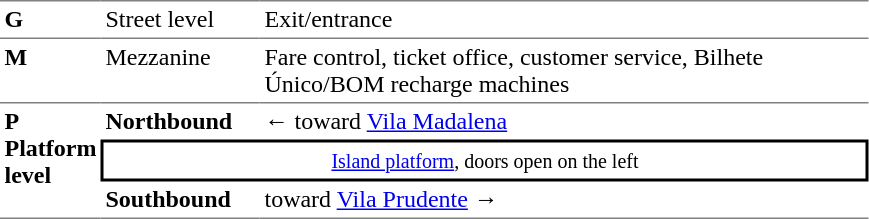<table table border=0 cellspacing=0 cellpadding=3>
<tr>
<td style="border-top:solid 1px gray;vertical-align:top;" width=50><strong>G</strong></td>
<td style="border-top:solid 1px gray;vertical-align:top;" width=100>Street level</td>
<td style="border-top:solid 1px gray;vertical-align:top;" width=400>Exit/entrance</td>
</tr>
<tr>
<td style="border-top:solid 1px gray;vertical-align:top;"><strong>M</strong></td>
<td style="border-top:solid 1px gray;vertical-align:top;">Mezzanine</td>
<td style="border-top:solid 1px gray;vertical-align:top;">Fare control, ticket office, customer service, Bilhete Único/BOM recharge machines</td>
</tr>
<tr>
<td style="border-top:solid 1px gray;border-bottom:solid 1px gray;vertical-align:top;" rowspan=4><strong>P<br>Platform level</strong></td>
</tr>
<tr>
<td style="border-top:solid 1px gray;"><span><strong>Northbound</strong></span></td>
<td style="border-top:solid 1px gray;">←  toward <a href='#'>Vila Madalena</a></td>
</tr>
<tr>
<td style="border-top:solid 2px black;border-right:solid 2px black;border-left:solid 2px black;border-bottom:solid 2px black;text-align:center;" colspan=5><small><a href='#'>Island platform</a>, doors open on the left</small></td>
</tr>
<tr>
<td style="border-bottom:solid 1px gray;"><span><strong>Southbound</strong></span></td>
<td style="border-bottom:solid 1px gray;"> toward <a href='#'>Vila Prudente</a> →</td>
</tr>
</table>
